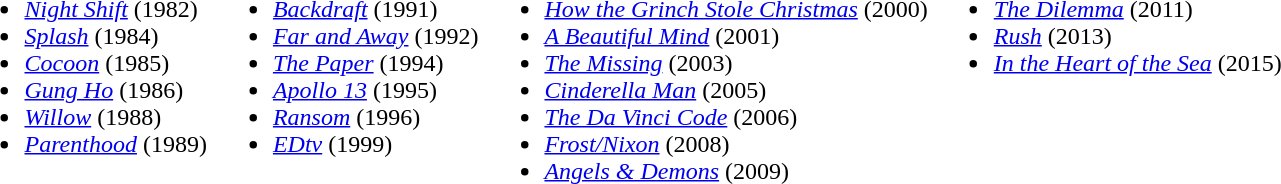<table>
<tr valign=top>
<td><br><ul><li><em><a href='#'>Night Shift</a></em> (1982)</li><li><em><a href='#'>Splash</a></em> (1984)</li><li><em><a href='#'>Cocoon</a></em> (1985)</li><li><em><a href='#'>Gung Ho</a></em> (1986)</li><li><em><a href='#'>Willow</a></em> (1988)</li><li><em><a href='#'>Parenthood</a></em> (1989)</li></ul></td>
<td><br><ul><li><em><a href='#'>Backdraft</a></em> (1991)</li><li><em><a href='#'>Far and Away</a></em> (1992)</li><li><em><a href='#'>The Paper</a></em> (1994)</li><li><em><a href='#'>Apollo 13</a></em> (1995)</li><li><em><a href='#'>Ransom</a></em> (1996)</li><li><em><a href='#'>EDtv</a></em> (1999)</li></ul></td>
<td><br><ul><li><em><a href='#'>How the Grinch Stole Christmas</a></em> (2000)</li><li><em><a href='#'>A Beautiful Mind</a></em> (2001)</li><li><em><a href='#'>The Missing</a></em> (2003)</li><li><em><a href='#'>Cinderella Man</a></em> (2005)</li><li><em><a href='#'>The Da Vinci Code</a></em> (2006)</li><li><em><a href='#'>Frost/Nixon</a></em> (2008)</li><li><em><a href='#'>Angels & Demons</a></em> (2009)</li></ul></td>
<td><br><ul><li><em><a href='#'>The Dilemma</a></em> (2011)</li><li><em><a href='#'>Rush</a></em> (2013)</li><li><em><a href='#'>In the Heart of the Sea</a></em> (2015)</li></ul></td>
</tr>
</table>
